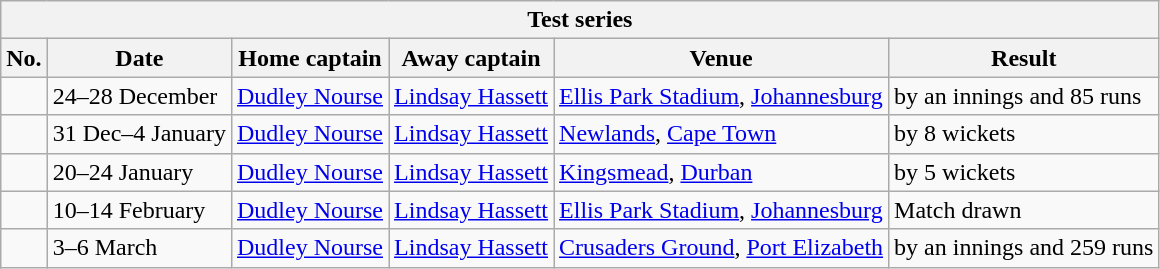<table class="wikitable">
<tr>
<th colspan="9">Test series</th>
</tr>
<tr>
<th>No.</th>
<th>Date</th>
<th>Home captain</th>
<th>Away captain</th>
<th>Venue</th>
<th>Result</th>
</tr>
<tr>
<td></td>
<td>24–28 December</td>
<td><a href='#'>Dudley Nourse</a></td>
<td><a href='#'>Lindsay Hassett</a></td>
<td><a href='#'>Ellis Park Stadium</a>, <a href='#'>Johannesburg</a></td>
<td> by an innings and 85 runs</td>
</tr>
<tr>
<td></td>
<td>31 Dec–4 January</td>
<td><a href='#'>Dudley Nourse</a></td>
<td><a href='#'>Lindsay Hassett</a></td>
<td><a href='#'>Newlands</a>, <a href='#'>Cape Town</a></td>
<td> by 8 wickets</td>
</tr>
<tr>
<td></td>
<td>20–24 January</td>
<td><a href='#'>Dudley Nourse</a></td>
<td><a href='#'>Lindsay Hassett</a></td>
<td><a href='#'>Kingsmead</a>, <a href='#'>Durban</a></td>
<td> by 5 wickets</td>
</tr>
<tr>
<td></td>
<td>10–14 February</td>
<td><a href='#'>Dudley Nourse</a></td>
<td><a href='#'>Lindsay Hassett</a></td>
<td><a href='#'>Ellis Park Stadium</a>, <a href='#'>Johannesburg</a></td>
<td>Match drawn</td>
</tr>
<tr>
<td></td>
<td>3–6 March</td>
<td><a href='#'>Dudley Nourse</a></td>
<td><a href='#'>Lindsay Hassett</a></td>
<td><a href='#'>Crusaders Ground</a>, <a href='#'>Port Elizabeth</a></td>
<td> by an innings and 259 runs</td>
</tr>
</table>
